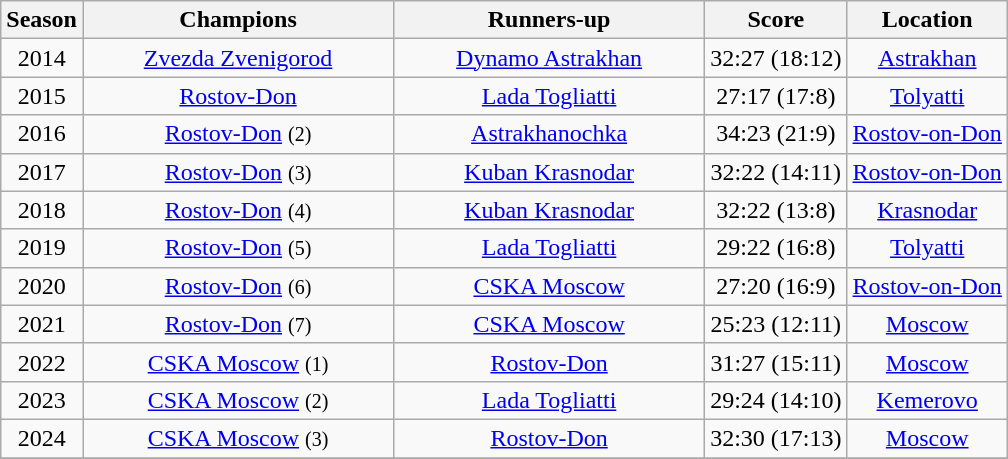<table class="wikitable" style="text-align: center;">
<tr>
<th>Season</th>
<th width=200px>Champions</th>
<th width=200px>Runners-up</th>
<th>Score</th>
<th>Location</th>
</tr>
<tr>
<td>2014</td>
<td><a href='#'>Zvezda Zvenigorod</a></td>
<td><a href='#'>Dynamo Astrakhan</a></td>
<td>32:27 (18:12)</td>
<td><a href='#'>Astrakhan</a></td>
</tr>
<tr>
<td>2015</td>
<td><a href='#'>Rostov-Don</a></td>
<td><a href='#'>Lada Togliatti</a></td>
<td>27:17 (17:8)</td>
<td><a href='#'>Tolyatti</a></td>
</tr>
<tr>
<td>2016</td>
<td><a href='#'>Rostov-Don</a> <small>(2)</small></td>
<td><a href='#'>Astrakhanochka</a></td>
<td>34:23 (21:9)</td>
<td><a href='#'>Rostov-on-Don</a></td>
</tr>
<tr>
<td>2017</td>
<td><a href='#'>Rostov-Don</a> <small>(3)</small></td>
<td><a href='#'>Kuban Krasnodar</a></td>
<td>32:22 (14:11)</td>
<td><a href='#'>Rostov-on-Don</a></td>
</tr>
<tr>
<td>2018</td>
<td><a href='#'>Rostov-Don</a> <small>(4)</small></td>
<td><a href='#'>Kuban Krasnodar</a></td>
<td>32:22 (13:8)</td>
<td><a href='#'>Krasnodar</a></td>
</tr>
<tr>
<td>2019</td>
<td><a href='#'>Rostov-Don</a> <small>(5)</small></td>
<td><a href='#'>Lada Togliatti</a></td>
<td>29:22 (16:8)</td>
<td><a href='#'>Tolyatti</a></td>
</tr>
<tr>
<td>2020</td>
<td><a href='#'>Rostov-Don</a> <small>(6)</small></td>
<td><a href='#'>CSKA Moscow</a></td>
<td>27:20 (16:9)</td>
<td><a href='#'>Rostov-on-Don</a></td>
</tr>
<tr>
<td>2021</td>
<td><a href='#'>Rostov-Don</a> <small>(7)</small></td>
<td><a href='#'>CSKA Moscow</a></td>
<td>25:23 (12:11)</td>
<td><a href='#'>Moscow</a></td>
</tr>
<tr>
<td>2022</td>
<td><a href='#'>CSKA Moscow</a> <small>(1)</small></td>
<td><a href='#'>Rostov-Don</a></td>
<td>31:27 (15:11)</td>
<td><a href='#'>Moscow</a></td>
</tr>
<tr>
<td>2023</td>
<td><a href='#'>CSKA Moscow</a> <small>(2)</small></td>
<td><a href='#'>Lada Togliatti</a></td>
<td>29:24 (14:10)</td>
<td><a href='#'>Kemerovo</a></td>
</tr>
<tr>
<td>2024</td>
<td><a href='#'>CSKA Moscow</a> <small>(3)</small></td>
<td><a href='#'>Rostov-Don</a></td>
<td>32:30 (17:13)</td>
<td><a href='#'>Moscow</a></td>
</tr>
<tr>
</tr>
</table>
